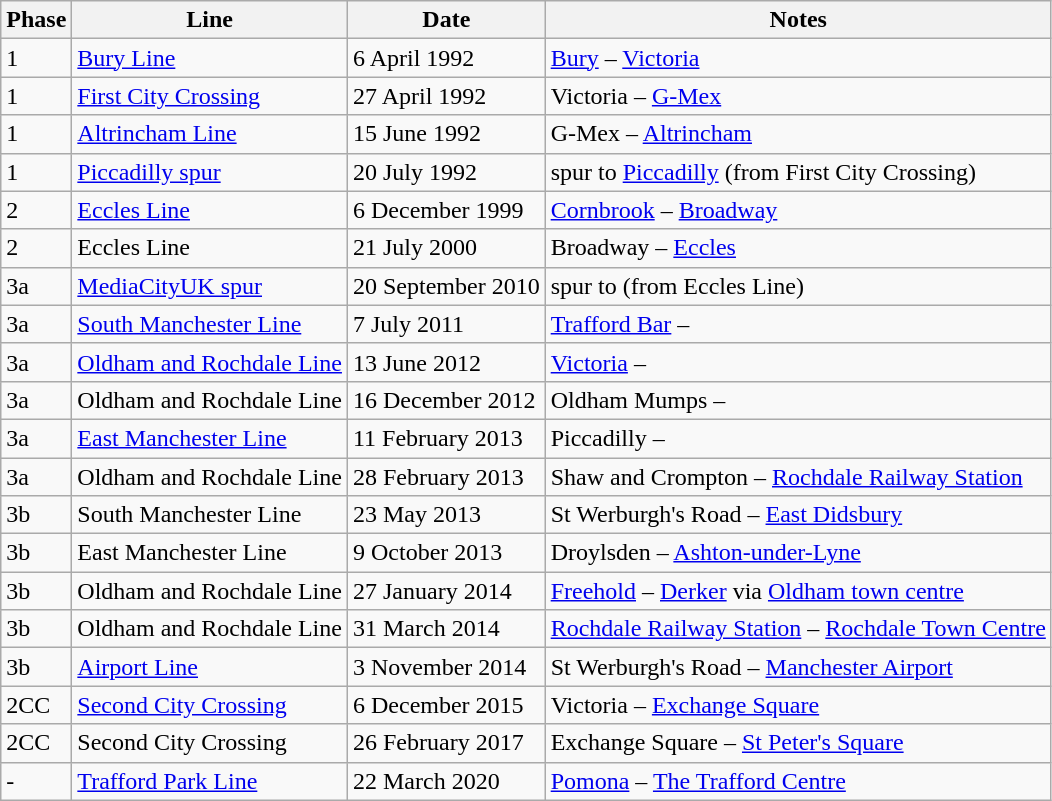<table class="wikitable collapsible open">
<tr>
<th>Phase</th>
<th>Line</th>
<th>Date</th>
<th>Notes</th>
</tr>
<tr>
<td>1</td>
<td><a href='#'>Bury Line</a></td>
<td>6 April 1992</td>
<td><a href='#'>Bury</a> – <a href='#'>Victoria</a></td>
</tr>
<tr>
<td>1</td>
<td><a href='#'>First City Crossing</a></td>
<td>27 April 1992</td>
<td>Victoria – <a href='#'>G-Mex</a></td>
</tr>
<tr>
<td>1</td>
<td><a href='#'>Altrincham Line</a></td>
<td>15 June 1992</td>
<td>G-Mex – <a href='#'>Altrincham</a></td>
</tr>
<tr>
<td>1</td>
<td><a href='#'>Piccadilly spur</a></td>
<td>20 July 1992</td>
<td>spur to <a href='#'>Piccadilly</a> (from First City Crossing)</td>
</tr>
<tr>
<td>2</td>
<td><a href='#'>Eccles Line</a></td>
<td>6 December 1999</td>
<td><a href='#'>Cornbrook</a> – <a href='#'>Broadway</a></td>
</tr>
<tr>
<td>2</td>
<td>Eccles Line</td>
<td>21 July 2000</td>
<td>Broadway – <a href='#'>Eccles</a></td>
</tr>
<tr>
<td>3a</td>
<td><a href='#'>MediaCityUK spur</a></td>
<td>20 September 2010</td>
<td>spur to  (from Eccles Line)</td>
</tr>
<tr>
<td>3a</td>
<td><a href='#'>South Manchester Line</a></td>
<td>7 July 2011</td>
<td><a href='#'>Trafford Bar</a> – </td>
</tr>
<tr>
<td>3a</td>
<td><a href='#'>Oldham and Rochdale Line</a></td>
<td>13 June 2012</td>
<td><a href='#'>Victoria</a> – </td>
</tr>
<tr>
<td>3a</td>
<td>Oldham and Rochdale Line</td>
<td>16 December 2012</td>
<td>Oldham Mumps – </td>
</tr>
<tr>
<td>3a</td>
<td><a href='#'>East Manchester Line</a></td>
<td>11 February 2013</td>
<td>Piccadilly – </td>
</tr>
<tr>
<td>3a</td>
<td>Oldham and Rochdale Line</td>
<td>28 February 2013</td>
<td>Shaw and Crompton – <a href='#'>Rochdale Railway Station</a></td>
</tr>
<tr>
<td>3b</td>
<td>South Manchester Line</td>
<td>23 May 2013</td>
<td>St Werburgh's Road – <a href='#'>East Didsbury</a></td>
</tr>
<tr>
<td>3b</td>
<td>East Manchester Line</td>
<td>9 October 2013</td>
<td>Droylsden – <a href='#'>Ashton-under-Lyne</a></td>
</tr>
<tr>
<td>3b</td>
<td>Oldham and Rochdale Line</td>
<td>27 January 2014</td>
<td><a href='#'>Freehold</a> – <a href='#'>Derker</a> via <a href='#'>Oldham town centre</a></td>
</tr>
<tr>
<td>3b</td>
<td>Oldham and Rochdale Line</td>
<td>31 March 2014</td>
<td><a href='#'>Rochdale Railway Station</a> – <a href='#'>Rochdale Town Centre</a></td>
</tr>
<tr>
<td>3b</td>
<td><a href='#'>Airport Line</a></td>
<td>3 November 2014</td>
<td>St Werburgh's Road – <a href='#'>Manchester Airport</a></td>
</tr>
<tr>
<td>2CC</td>
<td><a href='#'>Second City Crossing</a></td>
<td>6 December 2015</td>
<td>Victoria – <a href='#'>Exchange Square</a></td>
</tr>
<tr>
<td>2CC</td>
<td>Second City Crossing</td>
<td>26 February 2017</td>
<td>Exchange Square – <a href='#'>St Peter's Square</a></td>
</tr>
<tr>
<td>-</td>
<td><a href='#'>Trafford Park Line</a></td>
<td>22 March 2020</td>
<td><a href='#'>Pomona</a> – <a href='#'>The Trafford Centre</a></td>
</tr>
</table>
